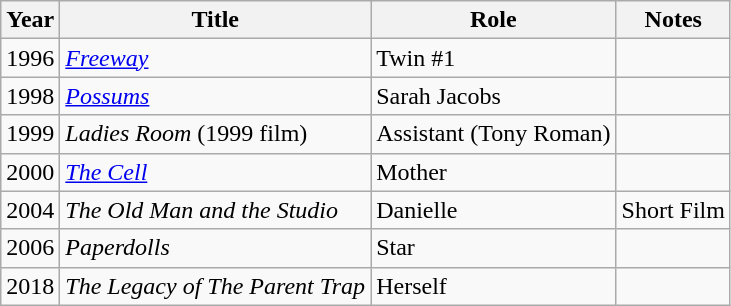<table class="wikitable sortable">
<tr>
<th>Year</th>
<th>Title</th>
<th>Role</th>
<th class="unsortable">Notes</th>
</tr>
<tr>
<td>1996</td>
<td><em><a href='#'>Freeway</a></em></td>
<td>Twin #1</td>
<td></td>
</tr>
<tr>
<td>1998</td>
<td><em><a href='#'>Possums</a></em></td>
<td>Sarah Jacobs</td>
<td></td>
</tr>
<tr>
<td>1999</td>
<td><em>Ladies Room</em> (1999 film)</td>
<td>Assistant (Tony Roman)</td>
<td></td>
</tr>
<tr>
<td>2000</td>
<td><em><a href='#'>The Cell</a></em></td>
<td>Mother</td>
<td></td>
</tr>
<tr>
<td>2004</td>
<td><em>The Old Man and the Studio</em></td>
<td>Danielle</td>
<td>Short Film</td>
</tr>
<tr>
<td>2006</td>
<td><em>Paperdolls</em></td>
<td>Star</td>
<td></td>
</tr>
<tr>
<td>2018</td>
<td><em>The Legacy of The Parent Trap</em></td>
<td>Herself</td>
<td></td>
</tr>
</table>
